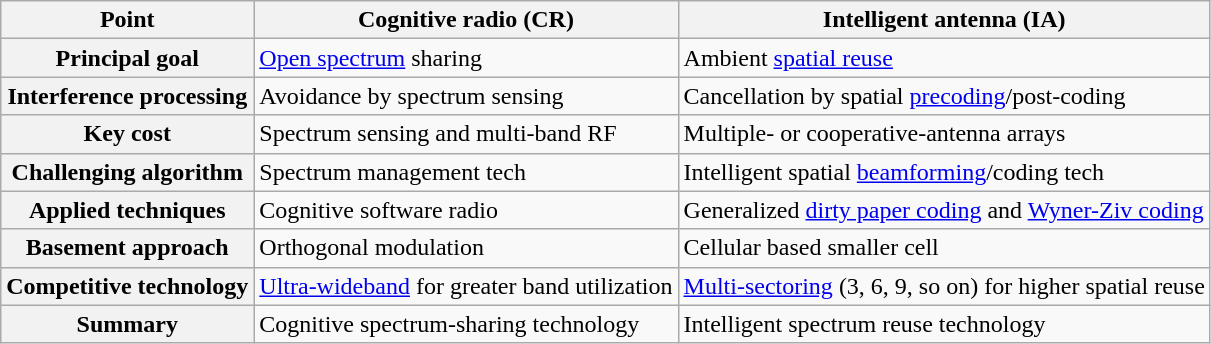<table class="sortable wikitable">
<tr>
<th>Point</th>
<th>Cognitive radio (CR)</th>
<th>Intelligent antenna (IA)</th>
</tr>
<tr>
<th>Principal goal</th>
<td><a href='#'>Open spectrum</a> sharing</td>
<td>Ambient <a href='#'>spatial reuse</a></td>
</tr>
<tr>
<th>Interference processing</th>
<td>Avoidance by spectrum sensing</td>
<td>Cancellation by spatial <a href='#'>precoding</a>/post-coding</td>
</tr>
<tr>
<th>Key cost</th>
<td>Spectrum sensing and multi-band RF</td>
<td>Multiple- or cooperative-antenna arrays</td>
</tr>
<tr>
<th>Challenging algorithm</th>
<td>Spectrum management tech</td>
<td>Intelligent spatial <a href='#'>beamforming</a>/coding tech</td>
</tr>
<tr>
<th>Applied techniques</th>
<td>Cognitive software radio</td>
<td>Generalized <a href='#'>dirty paper coding</a> and <a href='#'>Wyner-Ziv coding</a></td>
</tr>
<tr>
<th>Basement approach</th>
<td>Orthogonal modulation</td>
<td>Cellular based smaller cell</td>
</tr>
<tr>
<th>Competitive technology</th>
<td><a href='#'>Ultra-wideband</a> for greater band utilization</td>
<td><a href='#'>Multi-sectoring</a> (3, 6, 9, so on) for higher spatial reuse</td>
</tr>
<tr>
<th>Summary</th>
<td>Cognitive spectrum-sharing technology</td>
<td>Intelligent spectrum reuse technology</td>
</tr>
</table>
